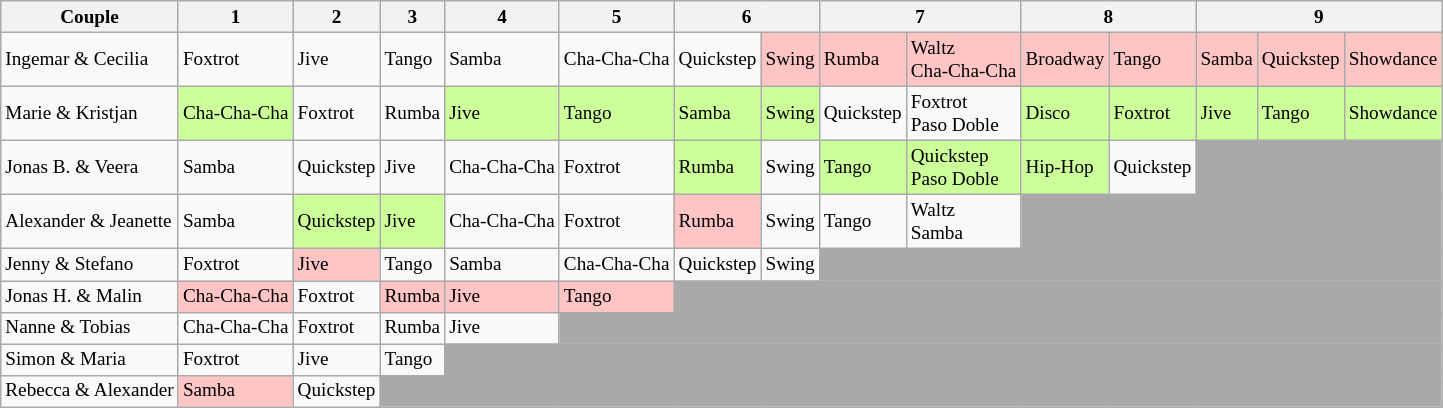<table class="wikitable" style="text-align:left; font-size:80%; line-height:15px;">
<tr>
<th>Couple</th>
<th>1</th>
<th>2</th>
<th>3</th>
<th>4</th>
<th>5</th>
<th colspan=2>6</th>
<th colspan=2>7</th>
<th colspan=2>8</th>
<th colspan=3>9</th>
</tr>
<tr>
<td>Ingemar & Cecilia</td>
<td>Foxtrot</td>
<td>Jive</td>
<td>Tango</td>
<td>Samba</td>
<td>Cha-Cha-Cha</td>
<td>Quickstep</td>
<td bgcolor="#ffc5c5">Swing</td>
<td bgcolor="#ffc5c5">Rumba</td>
<td bgcolor="#ffc5c5">Waltz<br>Cha-Cha-Cha</td>
<td bgcolor="#ffc5c5">Broadway</td>
<td bgcolor="#ffc5c5">Tango</td>
<td bgcolor="#ffc5c5">Samba</td>
<td bgcolor="#ffc5c5">Quickstep</td>
<td bgcolor="#ffc5c5">Showdance</td>
</tr>
<tr>
<td>Marie & Kristjan</td>
<td bgcolor="#ccff99">Cha-Cha-Cha</td>
<td>Foxtrot</td>
<td>Rumba</td>
<td bgcolor="#ccff99">Jive</td>
<td bgcolor="#ccff99">Tango</td>
<td bgcolor="#ccff99">Samba</td>
<td bgcolor="#ccff99">Swing</td>
<td>Quickstep</td>
<td>Foxtrot<br>Paso Doble</td>
<td bgcolor="#ccff99">Disco</td>
<td bgcolor="#ccff99">Foxtrot</td>
<td bgcolor="#ccff99">Jive</td>
<td bgcolor="#ccff99">Tango</td>
<td bgcolor="#ccff99">Showdance</td>
</tr>
<tr>
<td>Jonas B. & Veera</td>
<td>Samba</td>
<td>Quickstep</td>
<td>Jive</td>
<td>Cha-Cha-Cha</td>
<td>Foxtrot</td>
<td bgcolor="#ccff99">Rumba</td>
<td>Swing</td>
<td bgcolor="#ccff99">Tango</td>
<td bgcolor="#ccff99">Quickstep<br>Paso Doble</td>
<td bgcolor="#ccff99">Hip-Hop</td>
<td>Quickstep</td>
<td bgcolor="darkgray" colspan="15"></td>
</tr>
<tr>
<td>Alexander & Jeanette</td>
<td>Samba</td>
<td bgcolor="#ccff99">Quickstep</td>
<td bgcolor="#ccff99">Jive</td>
<td>Cha-Cha-Cha</td>
<td>Foxtrot</td>
<td bgcolor="#ffc5c5">Rumba</td>
<td>Swing</td>
<td>Tango</td>
<td>Waltz<br>Samba</td>
<td bgcolor="darkgray" colspan="15"></td>
</tr>
<tr>
<td>Jenny & Stefano</td>
<td>Foxtrot</td>
<td bgcolor="#ffc5c5">Jive</td>
<td>Tango</td>
<td>Samba</td>
<td>Cha-Cha-Cha</td>
<td>Quickstep</td>
<td>Swing</td>
<td bgcolor="darkgray" colspan="15"></td>
</tr>
<tr>
<td>Jonas H. & Malin</td>
<td bgcolor="#ffc5c5">Cha-Cha-Cha</td>
<td>Foxtrot</td>
<td bgcolor="#ffc5c5">Rumba</td>
<td bgcolor="#ffc5c5">Jive</td>
<td bgcolor="#ffc5c5">Tango</td>
<td bgcolor="darkgray" colspan="15"></td>
</tr>
<tr>
<td>Nanne & Tobias</td>
<td>Cha-Cha-Cha</td>
<td>Foxtrot</td>
<td>Rumba</td>
<td>Jive</td>
<td bgcolor="darkgray" colspan="20"></td>
</tr>
<tr>
<td>Simon & Maria</td>
<td>Foxtrot</td>
<td>Jive</td>
<td>Tango</td>
<td bgcolor="darkgray" colspan="20"></td>
</tr>
<tr>
<td>Rebecca & Alexander</td>
<td bgcolor="#ffc5c5">Samba</td>
<td>Quickstep</td>
<td bgcolor="darkgray" colspan="20"></td>
</tr>
</table>
